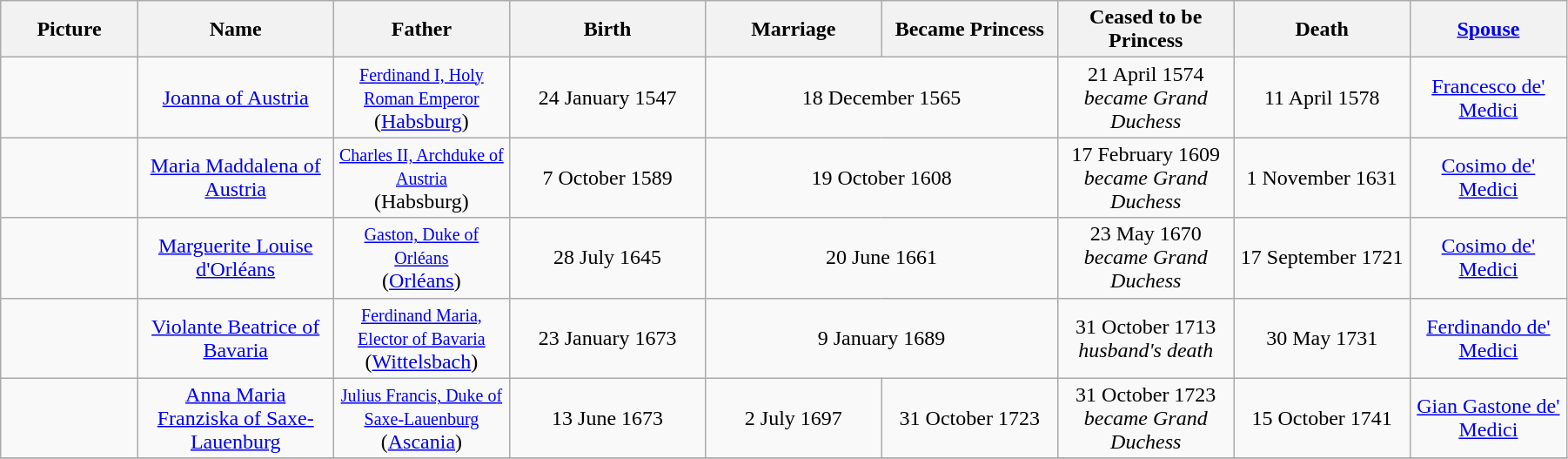<table width=95% class="wikitable">
<tr>
<th width = "7%">Picture</th>
<th width = "10%">Name</th>
<th width = "9%">Father</th>
<th width = "10%">Birth</th>
<th width = "9%">Marriage</th>
<th width = "9%">Became Princess</th>
<th width = "9%">Ceased to be Princess</th>
<th width = "9%">Death</th>
<th width = "8%"><a href='#'>Spouse</a></th>
</tr>
<tr>
<td align="center"></td>
<td align="center"><a href='#'>Joanna of Austria</a></td>
<td align="center"><small><a href='#'>Ferdinand I, Holy Roman Emperor</a></small><br>(<a href='#'>Habsburg</a>)</td>
<td align="center">24 January 1547</td>
<td align="center" colspan="2">18 December 1565</td>
<td align="center">21 April 1574<br><em>became Grand Duchess</em></td>
<td align="center">11 April 1578</td>
<td align="center"><a href='#'>Francesco de' Medici</a></td>
</tr>
<tr>
<td align="center"></td>
<td align="center"><a href='#'>Maria Maddalena of Austria</a></td>
<td align="center"><small><a href='#'>Charles II, Archduke of Austria</a></small><br>(Habsburg)</td>
<td align="center">7 October 1589</td>
<td align="center" colspan="2">19 October 1608</td>
<td align="center">17 February 1609<br><em>became Grand Duchess</em></td>
<td align="center">1 November 1631</td>
<td align="center"><a href='#'>Cosimo de' Medici</a></td>
</tr>
<tr>
<td align="center"></td>
<td align="center"><a href='#'>Marguerite Louise d'Orléans</a></td>
<td align="center"><small><a href='#'>Gaston, Duke of Orléans</a></small><br>(<a href='#'>Orléans</a>)</td>
<td align="center">28 July 1645</td>
<td align="center" colspan="2">20 June 1661</td>
<td align="center">23 May 1670<br><em>became Grand Duchess</em></td>
<td align="center">17 September 1721</td>
<td align="center"><a href='#'>Cosimo de' Medici</a></td>
</tr>
<tr>
<td align="center"></td>
<td align="center"><a href='#'>Violante Beatrice of Bavaria</a></td>
<td align="center"><small><a href='#'>Ferdinand Maria, Elector of Bavaria</a></small><br> (<a href='#'>Wittelsbach</a>)</td>
<td align="center">23 January 1673</td>
<td align="center" colspan="2">9 January 1689</td>
<td align="center">31 October 1713<br><em>husband's death</em></td>
<td align="center">30 May 1731</td>
<td align="center"><a href='#'>Ferdinando de' Medici</a></td>
</tr>
<tr>
<td align="center"></td>
<td align="center"><a href='#'>Anna Maria Franziska of Saxe-Lauenburg</a></td>
<td align="center"><small><a href='#'>Julius Francis, Duke of Saxe-Lauenburg</a></small><br> (<a href='#'>Ascania</a>)</td>
<td align="center">13 June 1673</td>
<td align="center">2 July 1697</td>
<td align="center">31 October 1723</td>
<td align="center">31 October 1723<br><em>became Grand Duchess</em></td>
<td align="center">15 October 1741</td>
<td align="center"><a href='#'>Gian Gastone de' Medici</a></td>
</tr>
<tr>
</tr>
</table>
